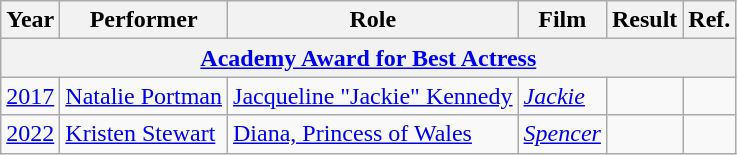<table class="wikitable">
<tr>
<th>Year</th>
<th>Performer</th>
<th>Role</th>
<th>Film</th>
<th>Result</th>
<th>Ref.</th>
</tr>
<tr>
<th colspan="6"><strong><a href='#'>Academy Award for Best Actress</a></strong></th>
</tr>
<tr>
<td><a href='#'>2017</a></td>
<td><a href='#'>Natalie Portman</a></td>
<td><a href='#'>Jacqueline "Jackie" Kennedy</a></td>
<td><em><a href='#'>Jackie</a></em></td>
<td></td>
<td></td>
</tr>
<tr>
<td><a href='#'>2022</a></td>
<td><a href='#'>Kristen Stewart</a></td>
<td><a href='#'>Diana, Princess of Wales</a></td>
<td><em><a href='#'>Spencer</a></em></td>
<td></td>
<td></td>
</tr>
</table>
